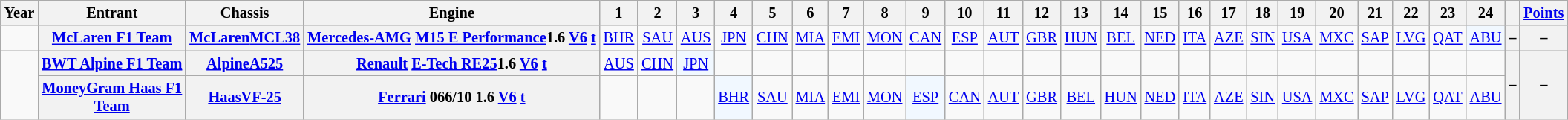<table class="wikitable" style="text-align:center; font-size:85%">
<tr>
<th>Year</th>
<th>Entrant</th>
<th>Chassis</th>
<th>Engine</th>
<th>1</th>
<th>2</th>
<th>3</th>
<th>4</th>
<th>5</th>
<th>6</th>
<th>7</th>
<th>8</th>
<th>9</th>
<th>10</th>
<th>11</th>
<th>12</th>
<th>13</th>
<th>14</th>
<th>15</th>
<th>16</th>
<th>17</th>
<th>18</th>
<th>19</th>
<th>20</th>
<th>21</th>
<th>22</th>
<th>23</th>
<th>24</th>
<th></th>
<th><a href='#'>Points</a></th>
</tr>
<tr>
<td></td>
<th nowrap><a href='#'>McLaren F1 Team</a></th>
<th nowrap><a href='#'>McLaren</a><a href='#'>MCL38</a></th>
<th nowrap><a href='#'>Mercedes-AMG</a> <a href='#'>M15 E Performance</a>1.6 <a href='#'>V6</a> <a href='#'>t</a></th>
<td><a href='#'>BHR</a></td>
<td><a href='#'>SAU</a></td>
<td><a href='#'>AUS</a></td>
<td><a href='#'>JPN</a></td>
<td><a href='#'>CHN</a></td>
<td><a href='#'>MIA</a></td>
<td><a href='#'>EMI</a></td>
<td><a href='#'>MON</a></td>
<td><a href='#'>CAN</a></td>
<td><a href='#'>ESP</a></td>
<td><a href='#'>AUT</a></td>
<td><a href='#'>GBR</a></td>
<td><a href='#'>HUN</a></td>
<td><a href='#'>BEL</a></td>
<td><a href='#'>NED</a></td>
<td><a href='#'>ITA</a></td>
<td><a href='#'>AZE</a></td>
<td><a href='#'>SIN</a></td>
<td><a href='#'>USA</a></td>
<td><a href='#'>MXC</a></td>
<td><a href='#'>SAP</a></td>
<td><a href='#'>LVG</a></td>
<td><a href='#'>QAT</a></td>
<td style="background:#F1F8FF;"><a href='#'>ABU</a><br></td>
<th>–</th>
<th>–</th>
</tr>
<tr>
<td rowspan="2"></td>
<th nowrap><a href='#'>BWT Alpine F1 Team</a></th>
<th nowrap><a href='#'>Alpine</a><a href='#'>A525</a></th>
<th nowrap><a href='#'>Renault</a> <a href='#'>E-Tech RE25</a>1.6 <a href='#'>V6</a> <a href='#'>t</a></th>
<td><a href='#'>AUS</a></td>
<td><a href='#'>CHN</a></td>
<td style="background:#F1F8FF;"><a href='#'>JPN</a><br></td>
<td></td>
<td></td>
<td></td>
<td></td>
<td></td>
<td></td>
<td></td>
<td></td>
<td></td>
<td></td>
<td></td>
<td></td>
<td></td>
<td></td>
<td></td>
<td></td>
<td></td>
<td></td>
<td></td>
<td></td>
<td></td>
<th rowspan="2">–</th>
<th rowspan="2">–</th>
</tr>
<tr>
<th><a href='#'>MoneyGram Haas F1 Team</a></th>
<th><a href='#'>Haas</a><a href='#'>VF-25</a></th>
<th><a href='#'>Ferrari</a> 066/10 1.6 <a href='#'>V6</a> <a href='#'>t</a></th>
<td></td>
<td></td>
<td></td>
<td style="background:#F1F8FF;"><a href='#'>BHR</a><br></td>
<td><a href='#'>SAU</a></td>
<td><a href='#'>MIA</a></td>
<td><a href='#'>EMI</a></td>
<td><a href='#'>MON</a></td>
<td style="background:#F1F8FF;"><a href='#'>ESP</a><br></td>
<td><a href='#'>CAN</a></td>
<td><a href='#'>AUT</a></td>
<td><a href='#'>GBR</a></td>
<td><a href='#'>BEL</a></td>
<td><a href='#'>HUN</a></td>
<td><a href='#'>NED</a></td>
<td><a href='#'>ITA</a></td>
<td><a href='#'>AZE</a></td>
<td><a href='#'>SIN</a></td>
<td><a href='#'>USA</a></td>
<td><a href='#'>MXC</a></td>
<td><a href='#'>SAP</a></td>
<td><a href='#'>LVG</a></td>
<td><a href='#'>QAT</a></td>
<td><a href='#'>ABU</a></td>
</tr>
</table>
